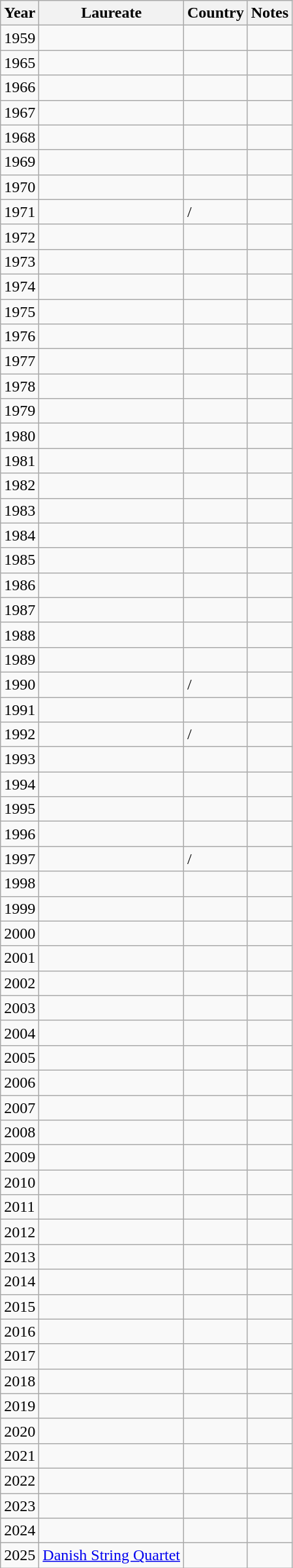<table class="wikitable sortable">
<tr>
<th>Year</th>
<th>Laureate</th>
<th>Country</th>
<th class=unsortable>Notes</th>
</tr>
<tr>
<td>1959</td>
<td></td>
<td></td>
<td></td>
</tr>
<tr>
<td>1965</td>
<td></td>
<td></td>
<td></td>
</tr>
<tr>
<td>1966</td>
<td></td>
<td></td>
<td></td>
</tr>
<tr>
<td>1967</td>
<td></td>
<td></td>
<td></td>
</tr>
<tr>
<td>1968</td>
<td></td>
<td></td>
<td></td>
</tr>
<tr>
<td>1969</td>
<td></td>
<td></td>
<td></td>
</tr>
<tr>
<td>1970</td>
<td></td>
<td></td>
<td></td>
</tr>
<tr>
<td>1971</td>
<td></td>
<td>/</td>
<td></td>
</tr>
<tr>
<td>1972</td>
<td></td>
<td></td>
<td></td>
</tr>
<tr>
<td>1973</td>
<td></td>
<td></td>
<td></td>
</tr>
<tr>
<td>1974</td>
<td></td>
<td></td>
<td></td>
</tr>
<tr>
<td>1975</td>
<td></td>
<td></td>
<td></td>
</tr>
<tr>
<td>1976</td>
<td></td>
<td></td>
<td></td>
</tr>
<tr>
<td>1977</td>
<td></td>
<td></td>
<td></td>
</tr>
<tr>
<td>1978</td>
<td></td>
<td></td>
<td></td>
</tr>
<tr>
<td>1979</td>
<td></td>
<td></td>
<td></td>
</tr>
<tr>
<td>1980</td>
<td></td>
<td></td>
<td></td>
</tr>
<tr>
<td>1981</td>
<td></td>
<td></td>
<td></td>
</tr>
<tr>
<td>1982</td>
<td></td>
<td></td>
<td></td>
</tr>
<tr>
<td>1983</td>
<td></td>
<td></td>
<td></td>
</tr>
<tr>
<td>1984</td>
<td></td>
<td></td>
<td></td>
</tr>
<tr>
<td>1985</td>
<td></td>
<td></td>
<td></td>
</tr>
<tr>
<td>1986</td>
<td></td>
<td></td>
<td></td>
</tr>
<tr>
<td>1987</td>
<td></td>
<td></td>
<td></td>
</tr>
<tr>
<td>1988</td>
<td></td>
<td></td>
<td></td>
</tr>
<tr>
<td>1989</td>
<td></td>
<td></td>
<td></td>
</tr>
<tr>
<td>1990</td>
<td></td>
<td>/</td>
<td></td>
</tr>
<tr>
<td>1991</td>
<td></td>
<td></td>
<td></td>
</tr>
<tr>
<td>1992</td>
<td></td>
<td>/</td>
<td></td>
</tr>
<tr>
<td>1993</td>
<td></td>
<td></td>
<td></td>
</tr>
<tr>
<td>1994</td>
<td></td>
<td></td>
<td></td>
</tr>
<tr>
<td>1995</td>
<td></td>
<td></td>
<td></td>
</tr>
<tr>
<td>1996</td>
<td></td>
<td></td>
<td></td>
</tr>
<tr>
<td>1997</td>
<td></td>
<td>/</td>
<td></td>
</tr>
<tr>
<td>1998</td>
<td></td>
<td></td>
<td></td>
</tr>
<tr>
<td>1999</td>
<td></td>
<td></td>
<td></td>
</tr>
<tr>
<td>2000</td>
<td></td>
<td></td>
<td></td>
</tr>
<tr>
<td>2001</td>
<td></td>
<td></td>
<td></td>
</tr>
<tr>
<td>2002</td>
<td></td>
<td></td>
<td></td>
</tr>
<tr>
<td>2003</td>
<td></td>
<td></td>
<td></td>
</tr>
<tr>
<td>2004</td>
<td></td>
<td></td>
<td></td>
</tr>
<tr>
<td>2005</td>
<td></td>
<td></td>
<td></td>
</tr>
<tr>
<td>2006</td>
<td></td>
<td></td>
<td></td>
</tr>
<tr>
<td>2007</td>
<td></td>
<td></td>
<td></td>
</tr>
<tr>
<td>2008</td>
<td></td>
<td></td>
<td></td>
</tr>
<tr>
<td>2009</td>
<td></td>
<td></td>
<td></td>
</tr>
<tr>
<td>2010</td>
<td></td>
<td></td>
<td></td>
</tr>
<tr>
<td>2011</td>
<td></td>
<td></td>
<td></td>
</tr>
<tr>
<td>2012</td>
<td></td>
<td></td>
<td></td>
</tr>
<tr>
<td>2013</td>
<td></td>
<td></td>
<td></td>
</tr>
<tr>
<td>2014</td>
<td></td>
<td></td>
<td></td>
</tr>
<tr>
<td>2015</td>
<td></td>
<td></td>
<td></td>
</tr>
<tr>
<td>2016</td>
<td></td>
<td></td>
<td></td>
</tr>
<tr>
<td>2017</td>
<td></td>
<td></td>
<td></td>
</tr>
<tr>
<td>2018</td>
<td></td>
<td></td>
<td></td>
</tr>
<tr>
<td>2019</td>
<td></td>
<td></td>
<td></td>
</tr>
<tr>
<td>2020</td>
<td></td>
<td></td>
<td></td>
</tr>
<tr>
<td>2021</td>
<td></td>
<td></td>
<td></td>
</tr>
<tr>
<td>2022</td>
<td></td>
<td></td>
<td></td>
</tr>
<tr>
<td>2023</td>
<td></td>
<td></td>
<td></td>
</tr>
<tr>
<td>2024</td>
<td></td>
<td></td>
<td></td>
</tr>
<tr>
<td>2025</td>
<td><a href='#'>Danish String Quartet</a></td>
<td></td>
<td></td>
</tr>
</table>
